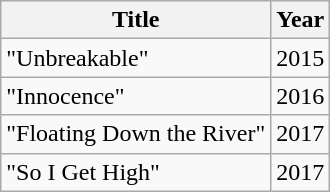<table class="wikitable">
<tr>
<th>Title</th>
<th>Year</th>
</tr>
<tr>
<td>"Unbreakable"</td>
<td>2015</td>
</tr>
<tr>
<td>"Innocence"</td>
<td>2016</td>
</tr>
<tr>
<td>"Floating Down the River"</td>
<td>2017</td>
</tr>
<tr>
<td>"So I Get High"</td>
<td>2017</td>
</tr>
</table>
